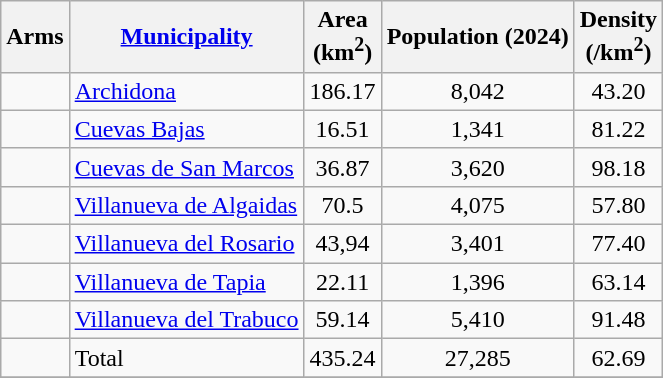<table class="wikitable sortable">
<tr>
<th>Arms</th>
<th><a href='#'>Municipality</a></th>
<th>Area<br>(km<sup>2</sup>)</th>
<th>Population (2024)</th>
<th>Density<br>(/km<sup>2</sup>)</th>
</tr>
<tr>
<td></td>
<td><a href='#'>Archidona</a></td>
<td align="center">186.17</td>
<td align="center">8,042</td>
<td align="center">43.20</td>
</tr>
<tr>
<td></td>
<td><a href='#'>Cuevas Bajas</a></td>
<td align="center">16.51</td>
<td align="center">1,341</td>
<td align="center">81.22</td>
</tr>
<tr>
<td></td>
<td><a href='#'>Cuevas de San Marcos</a></td>
<td align="center">36.87</td>
<td align="center">3,620</td>
<td align="center">98.18</td>
</tr>
<tr>
<td></td>
<td><a href='#'>Villanueva de Algaidas</a></td>
<td align="center">70.5</td>
<td align="center">4,075</td>
<td align="center">57.80</td>
</tr>
<tr>
<td></td>
<td><a href='#'>Villanueva del Rosario</a></td>
<td align="center">43,94</td>
<td align="center">3,401</td>
<td align="center">77.40</td>
</tr>
<tr>
<td></td>
<td><a href='#'>Villanueva de Tapia</a></td>
<td align="center">22.11</td>
<td align="center">1,396</td>
<td align="center">63.14</td>
</tr>
<tr>
<td></td>
<td><a href='#'>Villanueva del Trabuco</a></td>
<td align="center">59.14</td>
<td align="center">5,410</td>
<td align="center">91.48</td>
</tr>
<tr>
<td align="center"></td>
<td>Total</td>
<td align="center">435.24</td>
<td align="center">27,285</td>
<td align="center">62.69</td>
</tr>
<tr>
</tr>
</table>
